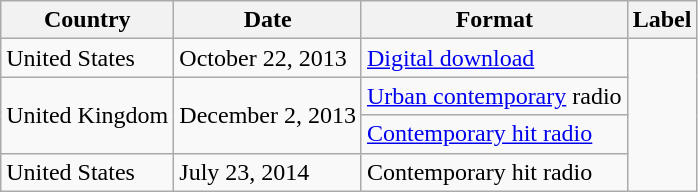<table class="wikitable">
<tr>
<th>Country</th>
<th>Date</th>
<th>Format</th>
<th>Label</th>
</tr>
<tr>
<td>United States</td>
<td>October 22, 2013</td>
<td><a href='#'>Digital download</a></td>
<td rowspan="4"></td>
</tr>
<tr>
<td rowspan="2">United Kingdom</td>
<td rowspan="2">December 2, 2013</td>
<td><a href='#'>Urban contemporary</a> radio</td>
</tr>
<tr>
<td><a href='#'>Contemporary hit radio</a></td>
</tr>
<tr>
<td>United States</td>
<td>July 23, 2014</td>
<td>Contemporary hit radio</td>
</tr>
</table>
